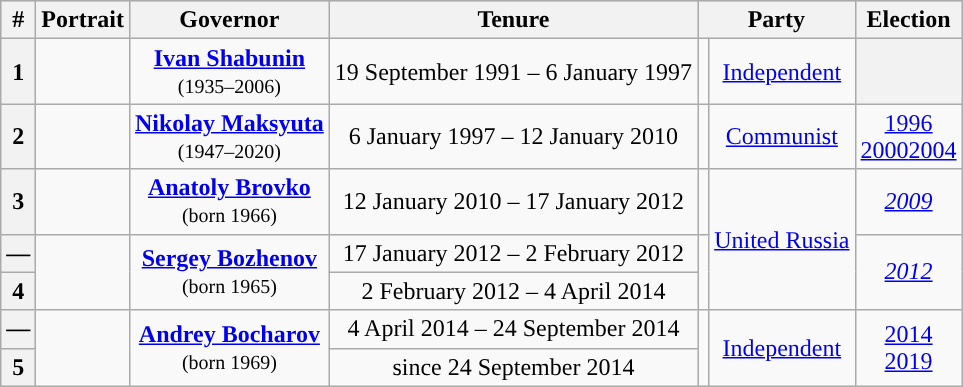<table class="wikitable" style="text-align:center">
<tr style="background:#cccccc" bgcolor=#E6E6AA>
<th>#</th>
<th>Portrait</th>
<th>Governor</th>
<th>Tenure</th>
<th colspan=2>Party</th>
<th>Election</th>
</tr>
<tr>
<th>1</th>
<td></td>
<td><strong><a href='#'>Ivan Shabunin</a></strong><br><small>(1935–2006)</small></td>
<td>19 September 1991 – 6 January 1997</td>
<td style="background:"></td>
<td><a href='#'>Independent</a></td>
<th></th>
</tr>
<tr>
<th>2</th>
<td></td>
<td><strong><a href='#'>Nikolay Maksyuta</a></strong><br><small>(1947–2020)</small></td>
<td>6 January 1997 – 12 January 2010</td>
<td style="background:"></td>
<td><a href='#'>Communist</a></td>
<td><a href='#'>1996</a><br><a href='#'>2000</a><a href='#'>2004</a></td>
</tr>
<tr>
<th>3</th>
<td></td>
<td><strong><a href='#'>Anatoly Brovko</a></strong><br><small>(born 1966)</small></td>
<td>12 January 2010 – 17 January 2012</td>
<td style="background:"></td>
<td rowspan=3><a href='#'>United Russia</a></td>
<td><em><a href='#'>2009</a></em></td>
</tr>
<tr>
<th>—</th>
<td rowspan=2></td>
<td rowspan=2><strong><a href='#'>Sergey Bozhenov</a></strong><br><small>(born 1965)</small></td>
<td>17 January 2012 – 2 February 2012</td>
<td rowspan=2; style="background:"></td>
<td rowspan=2><em><a href='#'>2012</a></em></td>
</tr>
<tr>
<th>4</th>
<td>2 February 2012 – 4 April 2014</td>
</tr>
<tr>
<th>—</th>
<td rowspan=2></td>
<td rowspan=2><strong><a href='#'>Andrey Bocharov</a></strong><br><small>(born 1969)</small></td>
<td>4 April 2014 – 24 September 2014</td>
<td rowspan=2; style="background:"></td>
<td rowspan=2><a href='#'>Independent</a></td>
<td rowspan=2><a href='#'>2014</a><br><a href='#'>2019</a></td>
</tr>
<tr>
<th>5</th>
<td>since 24 September 2014</td>
</tr>
</table>
